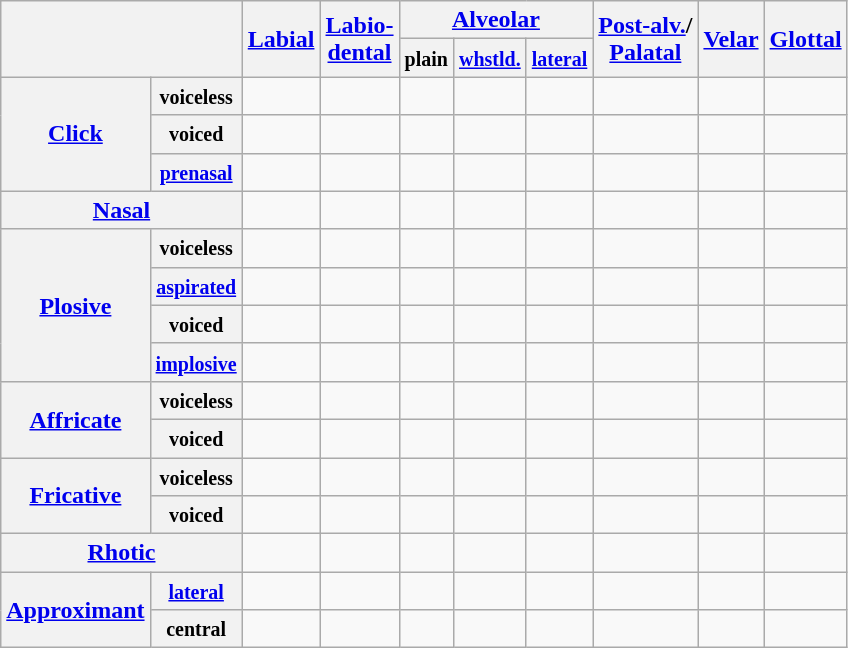<table class="wikitable" style="text-align:center">
<tr>
<th colspan="2" rowspan="2"></th>
<th rowspan="2"><a href='#'>Labial</a></th>
<th rowspan="2"><a href='#'>Labio-<br>dental</a></th>
<th colspan="3"><a href='#'>Alveolar</a></th>
<th rowspan="2"><a href='#'>Post-alv.</a>/<br><a href='#'>Palatal</a></th>
<th rowspan="2"><a href='#'>Velar</a></th>
<th rowspan="2"><a href='#'>Glottal</a></th>
</tr>
<tr>
<th><small>plain</small></th>
<th><a href='#'><small>whstld.</small></a></th>
<th><small><a href='#'>lateral</a></small></th>
</tr>
<tr>
<th rowspan="3"><a href='#'>Click</a></th>
<th><small>voiceless</small></th>
<td></td>
<td></td>
<td></td>
<td></td>
<td></td>
<td></td>
<td></td>
<td></td>
</tr>
<tr>
<th><small>voiced</small></th>
<td></td>
<td></td>
<td></td>
<td></td>
<td></td>
<td></td>
<td></td>
<td></td>
</tr>
<tr>
<th><a href='#'><small>prenasal</small></a></th>
<td></td>
<td></td>
<td></td>
<td></td>
<td></td>
<td></td>
<td></td>
<td></td>
</tr>
<tr>
<th colspan="2"><a href='#'>Nasal</a></th>
<td></td>
<td></td>
<td></td>
<td></td>
<td></td>
<td></td>
<td></td>
<td></td>
</tr>
<tr>
<th rowspan="4"><a href='#'>Plosive</a></th>
<th><small>voiceless</small></th>
<td></td>
<td></td>
<td></td>
<td></td>
<td></td>
<td></td>
<td></td>
<td></td>
</tr>
<tr>
<th><a href='#'><small>aspirated</small></a></th>
<td></td>
<td></td>
<td></td>
<td></td>
<td></td>
<td></td>
<td></td>
<td></td>
</tr>
<tr>
<th><small>voiced</small></th>
<td></td>
<td></td>
<td></td>
<td></td>
<td></td>
<td></td>
<td></td>
<td></td>
</tr>
<tr>
<th><small><a href='#'>implosive</a></small></th>
<td></td>
<td></td>
<td></td>
<td></td>
<td></td>
<td></td>
<td></td>
<td></td>
</tr>
<tr>
<th rowspan="2"><a href='#'>Affricate</a></th>
<th><small>voiceless</small></th>
<td></td>
<td></td>
<td></td>
<td></td>
<td></td>
<td></td>
<td></td>
<td></td>
</tr>
<tr>
<th><small>voiced</small></th>
<td></td>
<td></td>
<td></td>
<td></td>
<td></td>
<td></td>
<td></td>
<td></td>
</tr>
<tr>
<th rowspan="2"><a href='#'>Fricative</a></th>
<th><small>voiceless</small></th>
<td></td>
<td></td>
<td></td>
<td></td>
<td></td>
<td></td>
<td></td>
<td></td>
</tr>
<tr>
<th><small>voiced</small></th>
<td></td>
<td></td>
<td></td>
<td></td>
<td></td>
<td></td>
<td></td>
<td></td>
</tr>
<tr>
<th colspan="2"><a href='#'>Rhotic</a></th>
<td></td>
<td></td>
<td></td>
<td></td>
<td></td>
<td></td>
<td></td>
<td></td>
</tr>
<tr>
<th rowspan="2"><a href='#'>Approximant</a></th>
<th><small><a href='#'>lateral</a></small></th>
<td></td>
<td></td>
<td></td>
<td></td>
<td></td>
<td></td>
<td></td>
<td></td>
</tr>
<tr>
<th><small>central</small></th>
<td></td>
<td></td>
<td></td>
<td></td>
<td></td>
<td></td>
<td></td>
<td></td>
</tr>
</table>
